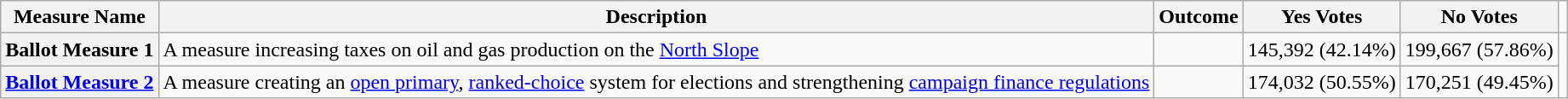<table class="wikitable sortable plainrowheaders">
<tr>
<th scope=col>Measure Name</th>
<th scope=col>Description</th>
<th scope=col>Outcome</th>
<th scope=col>Yes Votes</th>
<th scope=col>No Votes</th>
</tr>
<tr>
<th scope=row>Ballot Measure 1</th>
<td>A measure increasing taxes on oil and gas production on the <a href='#'>North Slope</a></td>
<td></td>
<td>145,392 (42.14%)</td>
<td>199,667 (57.86%)</td>
<td rowspan=2></td>
</tr>
<tr>
<th scope=row><a href='#'>Ballot Measure 2</a></th>
<td>A measure creating an <a href='#'>open primary</a>, <a href='#'>ranked-choice</a> system for elections and strengthening <a href='#'>campaign finance regulations</a></td>
<td></td>
<td>174,032 (50.55%)</td>
<td>170,251 (49.45%)</td>
</tr>
</table>
